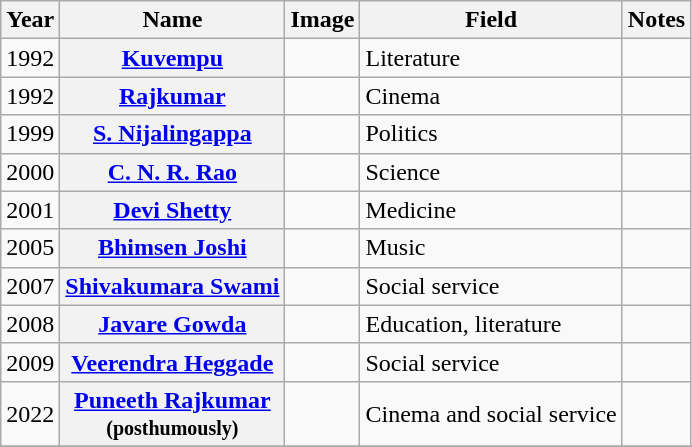<table class="wikitable sortable">
<tr>
<th>Year</th>
<th>Name</th>
<th>Image</th>
<th>Field</th>
<th>Notes</th>
</tr>
<tr>
<td>1992</td>
<th><a href='#'>Kuvempu</a></th>
<td></td>
<td>Literature</td>
<td></td>
</tr>
<tr>
<td>1992</td>
<th><a href='#'>Rajkumar</a></th>
<td></td>
<td>Cinema</td>
<td></td>
</tr>
<tr>
<td>1999</td>
<th><a href='#'>S. Nijalingappa</a></th>
<td></td>
<td>Politics</td>
<td></td>
</tr>
<tr>
<td>2000</td>
<th><a href='#'>C. N. R. Rao</a></th>
<td></td>
<td>Science</td>
<td></td>
</tr>
<tr>
<td>2001</td>
<th><a href='#'>Devi Shetty</a></th>
<td></td>
<td>Medicine</td>
<td></td>
</tr>
<tr>
<td>2005</td>
<th><a href='#'>Bhimsen Joshi</a></th>
<td></td>
<td>Music</td>
<td></td>
</tr>
<tr>
<td>2007</td>
<th><a href='#'>Shivakumara Swami</a></th>
<td></td>
<td>Social service</td>
<td></td>
</tr>
<tr>
<td>2008</td>
<th><a href='#'>Javare Gowda</a></th>
<td></td>
<td>Education, literature</td>
<td></td>
</tr>
<tr>
<td>2009</td>
<th><a href='#'>Veerendra Heggade</a></th>
<td></td>
<td>Social service</td>
<td></td>
</tr>
<tr>
<td>2022</td>
<th><a href='#'>Puneeth Rajkumar</a><br> <small>(posthumously) </small></th>
<td></td>
<td>Cinema and social service</td>
<td></td>
</tr>
<tr>
</tr>
</table>
